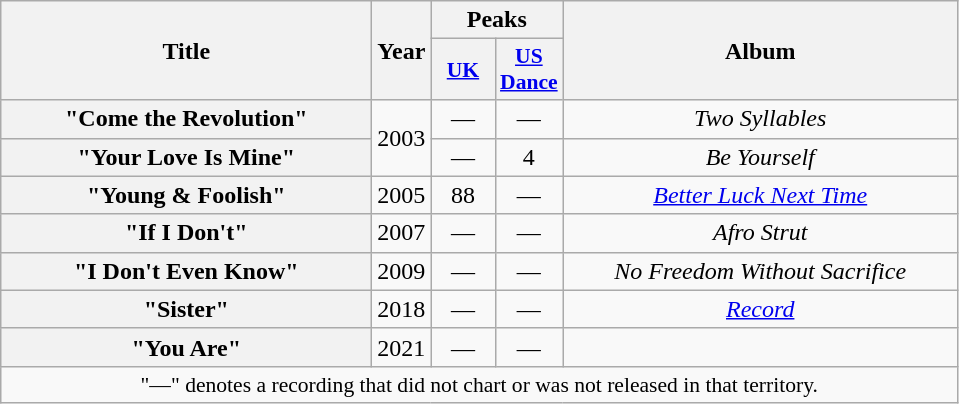<table class="wikitable plainrowheaders" style="text-align:center;">
<tr>
<th scope="col" rowspan="2" style="width:15em;">Title</th>
<th scope="col" rowspan="2" style="width:1em;">Year</th>
<th scope="col" colspan="2">Peaks</th>
<th scope="col" rowspan="2" style="width:16em;">Album</th>
</tr>
<tr>
<th scope="col" style="width:2.5em;font-size:90%;"><a href='#'>UK</a><br></th>
<th scope="col" style="width:2.5em;font-size:90%;"><a href='#'>US<br>Dance</a><br></th>
</tr>
<tr>
<th scope="row">"Come the Revolution"<br></th>
<td rowspan="2">2003</td>
<td>—</td>
<td>—</td>
<td><em>Two Syllables</em></td>
</tr>
<tr>
<th scope="row">"Your Love Is Mine"<br></th>
<td>—</td>
<td>4</td>
<td><em>Be Yourself</em></td>
</tr>
<tr>
<th scope="row">"Young & Foolish"<br></th>
<td>2005</td>
<td>88</td>
<td>—</td>
<td><em><a href='#'>Better Luck Next Time</a></em></td>
</tr>
<tr>
<th scope="row">"If I Don't"<br></th>
<td>2007</td>
<td>—</td>
<td>—</td>
<td><em>Afro Strut</em></td>
</tr>
<tr>
<th scope="row">"I Don't Even Know"<br></th>
<td>2009</td>
<td>—</td>
<td>—</td>
<td><em>No Freedom Without Sacrifice</em></td>
</tr>
<tr>
<th scope="row">"Sister"<br></th>
<td>2018</td>
<td>—</td>
<td>—</td>
<td><em><a href='#'>Record</a></em></td>
</tr>
<tr>
<th scope="row">"You Are"<br></th>
<td>2021</td>
<td>—</td>
<td>—</td>
<td></td>
</tr>
<tr>
<td colspan="5" style="font-size:90%">"—" denotes a recording that did not chart or was not released in that territory.</td>
</tr>
</table>
